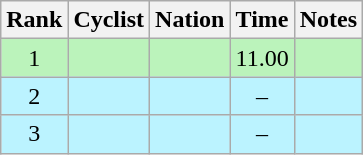<table class="wikitable sortable" style="text-align:center">
<tr>
<th>Rank</th>
<th>Cyclist</th>
<th>Nation</th>
<th>Time</th>
<th>Notes</th>
</tr>
<tr bgcolor=bbf3bb>
<td>1</td>
<td align=left></td>
<td align=left></td>
<td>11.00</td>
<td></td>
</tr>
<tr bgcolor=bbf3ff>
<td>2</td>
<td align=left></td>
<td align=left></td>
<td>–</td>
<td></td>
</tr>
<tr bgcolor=bbf3ff>
<td>3</td>
<td align=left></td>
<td align=left></td>
<td>–</td>
<td></td>
</tr>
</table>
